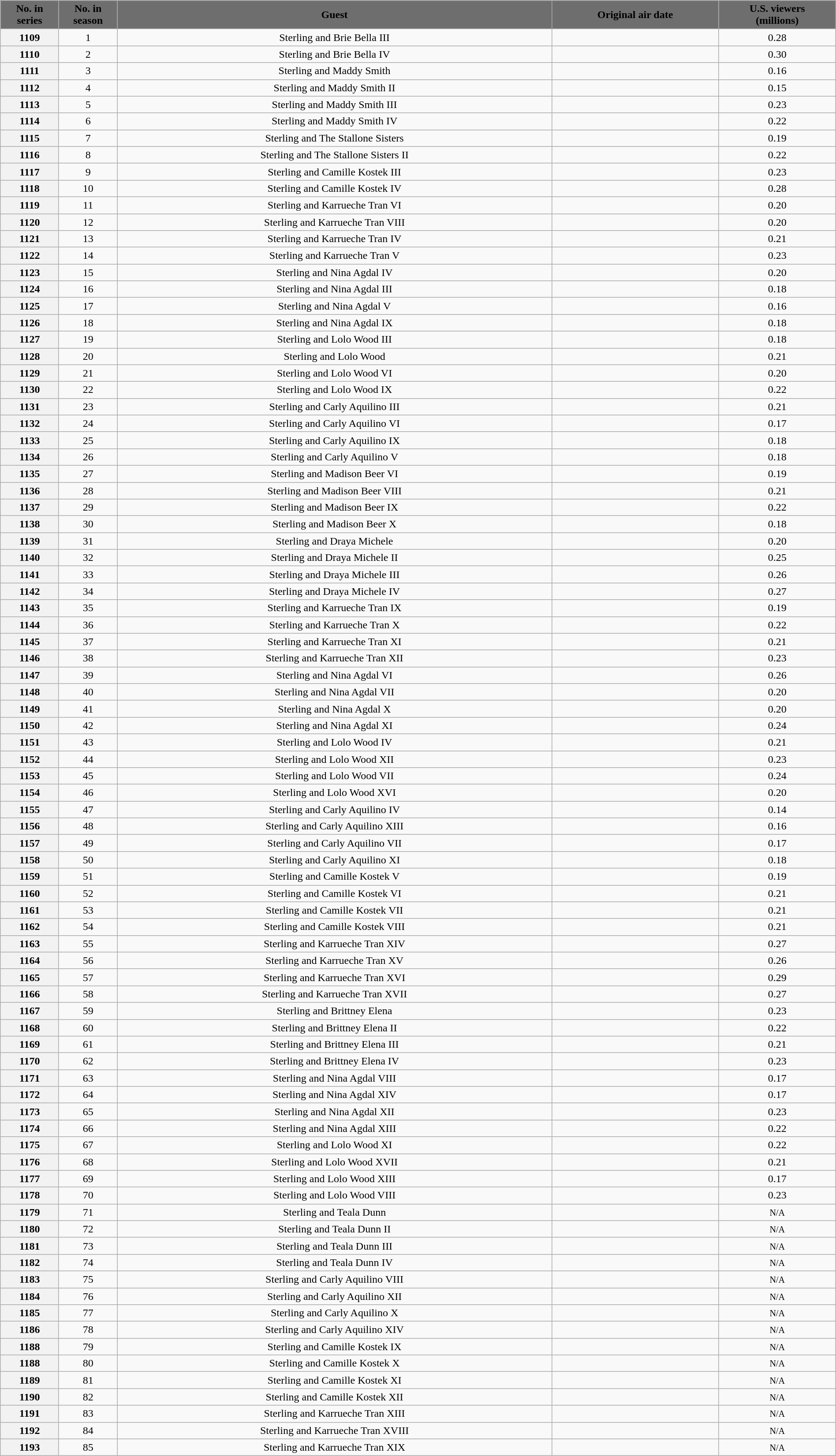<table class="wikitable plainrowheaders" style="width:100%;text-align: center">
<tr>
<th scope="col" style="background-color: #6E6E6E; color: #000000;" width=7%>No. in<br>series</th>
<th scope="col" style="background-color: #6E6E6E; color: #000000;" width=7%>No. in<br>season</th>
<th scope="col" style="background-color: #6E6E6E; color: #000000;">Guest</th>
<th scope="col" style="background-color: #6E6E6E; color: #000000;" width=20%>Original air date</th>
<th scope="col" style="background-color: #6E6E6E; color: #000000;" width=14%>U.S. viewers<br>(millions)</th>
</tr>
<tr>
<th>1109</th>
<td>1</td>
<td>Sterling and Brie Bella III</td>
<td></td>
<td>0.28</td>
</tr>
<tr>
<th>1110</th>
<td>2</td>
<td>Sterling and Brie Bella IV</td>
<td></td>
<td>0.30</td>
</tr>
<tr>
<th>1111</th>
<td>3</td>
<td>Sterling and Maddy Smith</td>
<td></td>
<td>0.16</td>
</tr>
<tr>
<th>1112</th>
<td>4</td>
<td>Sterling and Maddy Smith II</td>
<td></td>
<td>0.15</td>
</tr>
<tr>
<th>1113</th>
<td>5</td>
<td>Sterling and Maddy Smith III</td>
<td></td>
<td>0.23</td>
</tr>
<tr>
<th>1114</th>
<td>6</td>
<td>Sterling and Maddy Smith IV</td>
<td></td>
<td>0.22</td>
</tr>
<tr>
<th>1115</th>
<td>7</td>
<td>Sterling and The Stallone Sisters</td>
<td></td>
<td>0.19</td>
</tr>
<tr>
<th>1116</th>
<td>8</td>
<td>Sterling and The Stallone Sisters II</td>
<td></td>
<td>0.22</td>
</tr>
<tr>
<th>1117</th>
<td>9</td>
<td>Sterling and Camille Kostek III</td>
<td></td>
<td>0.23</td>
</tr>
<tr>
<th>1118</th>
<td>10</td>
<td>Sterling and Camille Kostek IV</td>
<td></td>
<td>0.28</td>
</tr>
<tr>
<th>1119</th>
<td>11</td>
<td>Sterling and Karrueche Tran VI</td>
<td></td>
<td>0.20</td>
</tr>
<tr>
<th>1120</th>
<td>12</td>
<td>Sterling and Karrueche Tran VIII</td>
<td></td>
<td>0.20</td>
</tr>
<tr>
<th>1121</th>
<td>13</td>
<td>Sterling and Karrueche Tran IV</td>
<td></td>
<td>0.21</td>
</tr>
<tr>
<th>1122</th>
<td>14</td>
<td>Sterling and Karrueche Tran V</td>
<td></td>
<td>0.23</td>
</tr>
<tr>
<th>1123</th>
<td>15</td>
<td>Sterling and Nina Agdal IV</td>
<td></td>
<td>0.20</td>
</tr>
<tr>
<th>1124</th>
<td>16</td>
<td>Sterling and Nina Agdal III</td>
<td></td>
<td>0.18</td>
</tr>
<tr>
<th>1125</th>
<td>17</td>
<td>Sterling and Nina Agdal V</td>
<td></td>
<td>0.16</td>
</tr>
<tr>
<th>1126</th>
<td>18</td>
<td>Sterling and Nina Agdal IX</td>
<td></td>
<td>0.18</td>
</tr>
<tr>
<th>1127</th>
<td>19</td>
<td>Sterling and Lolo Wood III</td>
<td></td>
<td>0.18</td>
</tr>
<tr>
<th>1128</th>
<td>20</td>
<td>Sterling and Lolo Wood</td>
<td></td>
<td>0.21</td>
</tr>
<tr>
<th>1129</th>
<td>21</td>
<td>Sterling and Lolo Wood VI</td>
<td></td>
<td>0.20</td>
</tr>
<tr>
<th>1130</th>
<td>22</td>
<td>Sterling and Lolo Wood IX</td>
<td></td>
<td>0.22</td>
</tr>
<tr>
<th>1131</th>
<td>23</td>
<td>Sterling and Carly Aquilino III</td>
<td></td>
<td>0.21</td>
</tr>
<tr>
<th>1132</th>
<td>24</td>
<td>Sterling and Carly Aquilino VI</td>
<td></td>
<td>0.17</td>
</tr>
<tr>
<th>1133</th>
<td>25</td>
<td>Sterling and Carly Aquilino IX</td>
<td></td>
<td>0.18</td>
</tr>
<tr>
<th>1134</th>
<td>26</td>
<td>Sterling and Carly Aquilino V</td>
<td></td>
<td>0.18</td>
</tr>
<tr>
<th>1135</th>
<td>27</td>
<td>Sterling and Madison Beer VI</td>
<td></td>
<td>0.19</td>
</tr>
<tr>
<th>1136</th>
<td>28</td>
<td>Sterling and Madison Beer VIII</td>
<td></td>
<td>0.21</td>
</tr>
<tr>
<th>1137</th>
<td>29</td>
<td>Sterling and Madison Beer IX</td>
<td></td>
<td>0.22</td>
</tr>
<tr>
<th>1138</th>
<td>30</td>
<td>Sterling and Madison Beer X</td>
<td></td>
<td>0.18</td>
</tr>
<tr>
<th>1139</th>
<td>31</td>
<td>Sterling and Draya Michele</td>
<td></td>
<td>0.20</td>
</tr>
<tr>
<th>1140</th>
<td>32</td>
<td>Sterling and Draya Michele II</td>
<td></td>
<td>0.25</td>
</tr>
<tr>
<th>1141</th>
<td>33</td>
<td>Sterling and Draya Michele III</td>
<td></td>
<td>0.26</td>
</tr>
<tr>
<th>1142</th>
<td>34</td>
<td>Sterling and Draya Michele IV</td>
<td></td>
<td>0.27</td>
</tr>
<tr>
<th>1143</th>
<td>35</td>
<td>Sterling and Karrueche Tran IX</td>
<td></td>
<td>0.19</td>
</tr>
<tr>
<th>1144</th>
<td>36</td>
<td>Sterling and Karrueche Tran X</td>
<td></td>
<td>0.22</td>
</tr>
<tr>
<th>1145</th>
<td>37</td>
<td>Sterling and Karrueche Tran XI</td>
<td></td>
<td>0.21</td>
</tr>
<tr>
<th>1146</th>
<td>38</td>
<td>Sterling and Karrueche Tran XII</td>
<td></td>
<td>0.23</td>
</tr>
<tr>
<th>1147</th>
<td>39</td>
<td>Sterling and Nina Agdal VI</td>
<td></td>
<td>0.26</td>
</tr>
<tr>
<th>1148</th>
<td>40</td>
<td>Sterling and Nina Agdal VII</td>
<td></td>
<td>0.20</td>
</tr>
<tr>
<th>1149</th>
<td>41</td>
<td>Sterling and Nina Agdal X</td>
<td></td>
<td>0.20</td>
</tr>
<tr>
<th>1150</th>
<td>42</td>
<td>Sterling and Nina Agdal XI</td>
<td></td>
<td>0.24</td>
</tr>
<tr>
<th>1151</th>
<td>43</td>
<td>Sterling and Lolo Wood IV</td>
<td></td>
<td>0.21</td>
</tr>
<tr>
<th>1152</th>
<td>44</td>
<td>Sterling and Lolo Wood XII</td>
<td></td>
<td>0.23</td>
</tr>
<tr>
<th>1153</th>
<td>45</td>
<td>Sterling and Lolo Wood VII</td>
<td></td>
<td>0.24</td>
</tr>
<tr>
<th>1154</th>
<td>46</td>
<td>Sterling and Lolo Wood XVI</td>
<td></td>
<td>0.20</td>
</tr>
<tr>
<th>1155</th>
<td>47</td>
<td>Sterling and Carly Aquilino IV</td>
<td></td>
<td>0.14</td>
</tr>
<tr>
<th>1156</th>
<td>48</td>
<td>Sterling and Carly Aquilino XIII</td>
<td></td>
<td>0.16</td>
</tr>
<tr>
<th>1157</th>
<td>49</td>
<td>Sterling and Carly Aquilino VII</td>
<td></td>
<td>0.17</td>
</tr>
<tr>
<th>1158</th>
<td>50</td>
<td>Sterling and Carly Aquilino XI</td>
<td></td>
<td>0.18</td>
</tr>
<tr>
<th>1159</th>
<td>51</td>
<td>Sterling and Camille Kostek V</td>
<td></td>
<td>0.19</td>
</tr>
<tr>
<th>1160</th>
<td>52</td>
<td>Sterling and Camille Kostek VI</td>
<td></td>
<td>0.21</td>
</tr>
<tr>
<th>1161</th>
<td>53</td>
<td>Sterling and Camille Kostek VII</td>
<td></td>
<td>0.21</td>
</tr>
<tr>
<th>1162</th>
<td>54</td>
<td>Sterling and Camille Kostek VIII</td>
<td></td>
<td>0.21</td>
</tr>
<tr>
<th>1163</th>
<td>55</td>
<td>Sterling and Karrueche Tran XIV</td>
<td></td>
<td>0.27</td>
</tr>
<tr>
<th>1164</th>
<td>56</td>
<td>Sterling and Karrueche Tran XV</td>
<td></td>
<td>0.26</td>
</tr>
<tr>
<th>1165</th>
<td>57</td>
<td>Sterling and Karrueche Tran XVI</td>
<td></td>
<td>0.29</td>
</tr>
<tr>
<th>1166</th>
<td>58</td>
<td>Sterling and Karrueche Tran XVII</td>
<td></td>
<td>0.27</td>
</tr>
<tr>
<th>1167</th>
<td>59</td>
<td>Sterling and Brittney Elena</td>
<td></td>
<td>0.23</td>
</tr>
<tr>
<th>1168</th>
<td>60</td>
<td>Sterling and Brittney Elena II</td>
<td></td>
<td>0.22</td>
</tr>
<tr>
<th>1169</th>
<td>61</td>
<td>Sterling and Brittney Elena III</td>
<td></td>
<td>0.21</td>
</tr>
<tr>
<th>1170</th>
<td>62</td>
<td>Sterling and Brittney Elena IV</td>
<td></td>
<td>0.23</td>
</tr>
<tr>
<th>1171</th>
<td>63</td>
<td>Sterling and Nina Agdal VIII</td>
<td></td>
<td>0.17</td>
</tr>
<tr>
<th>1172</th>
<td>64</td>
<td>Sterling and Nina Agdal XIV</td>
<td></td>
<td>0.17</td>
</tr>
<tr>
<th>1173</th>
<td>65</td>
<td>Sterling and Nina Agdal XII</td>
<td></td>
<td>0.23</td>
</tr>
<tr>
<th>1174</th>
<td>66</td>
<td>Sterling and Nina Agdal XIII</td>
<td></td>
<td>0.22</td>
</tr>
<tr>
<th>1175</th>
<td>67</td>
<td>Sterling and Lolo Wood XI</td>
<td></td>
<td>0.22</td>
</tr>
<tr>
<th>1176</th>
<td>68</td>
<td>Sterling and Lolo Wood XVII</td>
<td></td>
<td>0.21</td>
</tr>
<tr>
<th>1177</th>
<td>69</td>
<td>Sterling and Lolo Wood XIII</td>
<td></td>
<td>0.17</td>
</tr>
<tr>
<th>1178</th>
<td>70</td>
<td>Sterling and Lolo Wood VIII</td>
<td></td>
<td>0.23</td>
</tr>
<tr>
<th>1179</th>
<td>71</td>
<td>Sterling and Teala Dunn</td>
<td></td>
<td><span><small>N/A</small></span></td>
</tr>
<tr>
<th>1180</th>
<td>72</td>
<td>Sterling and Teala Dunn II</td>
<td></td>
<td><span><small>N/A</small></span></td>
</tr>
<tr>
<th>1181</th>
<td>73</td>
<td>Sterling and Teala Dunn III</td>
<td></td>
<td><span><small>N/A</small></span></td>
</tr>
<tr>
<th>1182</th>
<td>74</td>
<td>Sterling and Teala Dunn IV</td>
<td></td>
<td><span><small>N/A</small></span></td>
</tr>
<tr>
<th>1183</th>
<td>75</td>
<td>Sterling and Carly Aquilino VIII</td>
<td></td>
<td><span><small>N/A</small></span></td>
</tr>
<tr>
<th>1184</th>
<td>76</td>
<td>Sterling and Carly Aquilino XII</td>
<td></td>
<td><span><small>N/A</small></span></td>
</tr>
<tr>
<th>1185</th>
<td>77</td>
<td>Sterling and Carly Aquilino X</td>
<td></td>
<td><span><small>N/A</small></span></td>
</tr>
<tr>
<th>1186</th>
<td>78</td>
<td>Sterling and Carly Aquilino XIV</td>
<td></td>
<td><span><small>N/A</small></span></td>
</tr>
<tr>
<th>1188</th>
<td>79</td>
<td>Sterling and Camille Kostek IX</td>
<td></td>
<td><span><small>N/A</small></span></td>
</tr>
<tr>
<th>1188</th>
<td>80</td>
<td>Sterling and Camille Kostek X</td>
<td></td>
<td><span><small>N/A</small></span></td>
</tr>
<tr>
<th>1189</th>
<td>81</td>
<td>Sterling and Camille Kostek XI</td>
<td></td>
<td><span><small>N/A</small></span></td>
</tr>
<tr>
<th>1190</th>
<td>82</td>
<td>Sterling and Camille Kostek XII</td>
<td></td>
<td><span><small>N/A</small></span></td>
</tr>
<tr>
<th>1191</th>
<td>83</td>
<td>Sterling and Karrueche Tran XIII</td>
<td></td>
<td><span><small>N/A</small></span></td>
</tr>
<tr>
<th>1192</th>
<td>84</td>
<td>Sterling and Karrueche Tran XVIII</td>
<td></td>
<td><span><small>N/A</small></span></td>
</tr>
<tr>
<th>1193</th>
<td>85</td>
<td>Sterling and Karrueche Tran XIX</td>
<td></td>
<td><span><small>N/A</small></span></td>
</tr>
</table>
